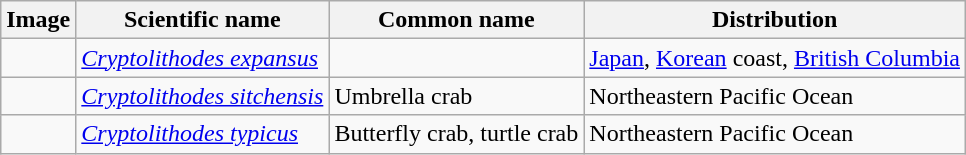<table class="wikitable">
<tr>
<th>Image</th>
<th>Scientific name</th>
<th>Common name</th>
<th>Distribution</th>
</tr>
<tr>
<td></td>
<td><em><a href='#'>Cryptolithodes expansus</a></em> </td>
<td></td>
<td><a href='#'>Japan</a>, <a href='#'>Korean</a> coast, <a href='#'>British Columbia</a></td>
</tr>
<tr>
<td></td>
<td><em><a href='#'>Cryptolithodes sitchensis</a></em> </td>
<td>Umbrella crab</td>
<td>Northeastern Pacific Ocean</td>
</tr>
<tr>
<td></td>
<td><em><a href='#'>Cryptolithodes typicus</a></em> </td>
<td>Butterfly crab, turtle crab</td>
<td>Northeastern Pacific Ocean</td>
</tr>
</table>
